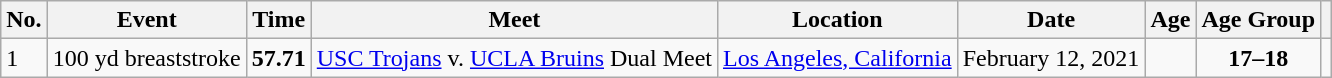<table class="wikitable">
<tr>
<th>No.</th>
<th>Event</th>
<th>Time</th>
<th>Meet</th>
<th>Location</th>
<th>Date</th>
<th>Age</th>
<th>Age Group</th>
<th></th>
</tr>
<tr>
<td>1</td>
<td>100 yd breaststroke</td>
<td style="text-align:center;"><strong>57.71</strong></td>
<td><a href='#'>USC Trojans</a> v. <a href='#'>UCLA Bruins</a> Dual Meet</td>
<td><a href='#'>Los Angeles, California</a></td>
<td>February 12, 2021</td>
<td style="text-align:center;"></td>
<td style="text-align:center;"><strong>17–18</strong></td>
<td style="text-align:center;"></td>
</tr>
</table>
